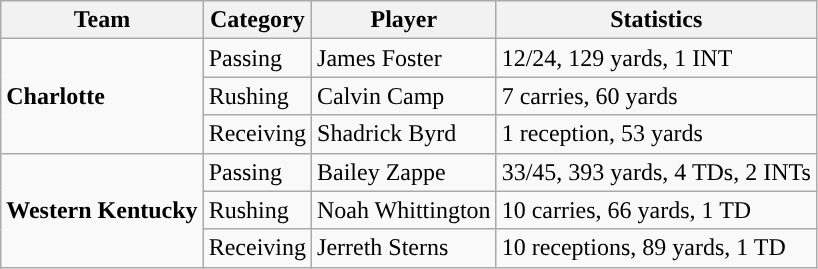<table class="wikitable" style="float: left;">
<tr>
<th>Team</th>
<th>Category</th>
<th>Player</th>
<th>Statistics</th>
</tr>
<tr>
<td rowspan=3><strong>Charlotte</strong></td>
<td>Passing</td>
<td>James Foster</td>
<td>12/24, 129 yards, 1 INT</td>
</tr>
<tr>
<td>Rushing</td>
<td>Calvin Camp</td>
<td>7 carries, 60 yards</td>
</tr>
<tr>
<td>Receiving</td>
<td>Shadrick Byrd</td>
<td>1 reception, 53 yards</td>
</tr>
<tr>
<td rowspan=3><strong>Western Kentucky</strong></td>
<td>Passing</td>
<td>Bailey Zappe</td>
<td>33/45, 393 yards, 4 TDs, 2 INTs</td>
</tr>
<tr>
<td>Rushing</td>
<td>Noah Whittington</td>
<td>10 carries, 66 yards, 1 TD</td>
</tr>
<tr>
<td>Receiving</td>
<td>Jerreth Sterns</td>
<td>10 receptions, 89 yards, 1 TD</td>
</tr>
</table>
